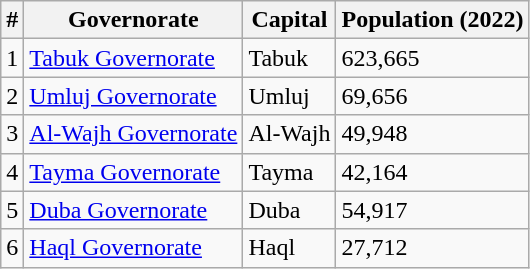<table class="wikitable sortable">
<tr>
<th>#</th>
<th>Governorate</th>
<th>Capital</th>
<th>Population (2022)</th>
</tr>
<tr>
<td>1</td>
<td><a href='#'>Tabuk Governorate</a></td>
<td>Tabuk</td>
<td>623,665</td>
</tr>
<tr>
<td>2</td>
<td><a href='#'>Umluj Governorate</a></td>
<td>Umluj</td>
<td>69,656</td>
</tr>
<tr>
<td>3</td>
<td><a href='#'>Al-Wajh Governorate</a></td>
<td>Al-Wajh</td>
<td>49,948</td>
</tr>
<tr>
<td>4</td>
<td><a href='#'>Tayma Governorate</a></td>
<td>Tayma</td>
<td>42,164</td>
</tr>
<tr>
<td>5</td>
<td><a href='#'>Duba Governorate</a></td>
<td>Duba</td>
<td>54,917</td>
</tr>
<tr>
<td>6</td>
<td><a href='#'>Haql Governorate</a></td>
<td>Haql</td>
<td>27,712</td>
</tr>
</table>
